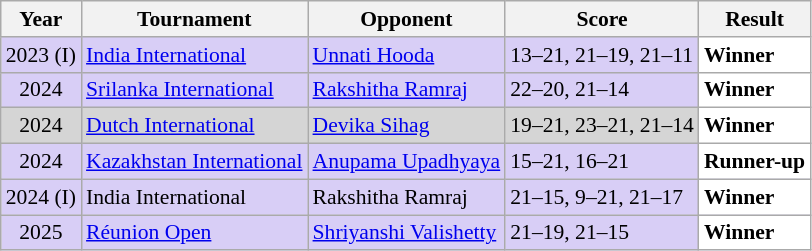<table class="sortable wikitable" style="font-size: 90%;">
<tr>
<th>Year</th>
<th>Tournament</th>
<th>Opponent</th>
<th>Score</th>
<th>Result</th>
</tr>
<tr style="background:#D8CEF6">
<td align="center">2023 (I)</td>
<td align="left"><a href='#'>India International</a></td>
<td align="left"> <a href='#'>Unnati Hooda</a></td>
<td align="left">13–21, 21–19, 21–11</td>
<td style="text-align:left; background:white"> <strong>Winner</strong></td>
</tr>
<tr style="background:#D8CEF6">
<td align="center">2024</td>
<td align="left"><a href='#'>Srilanka International</a></td>
<td align="left"> <a href='#'>Rakshitha Ramraj</a></td>
<td align="left">22–20, 21–14</td>
<td style="text-align:left; background:white"> <strong>Winner</strong></td>
</tr>
<tr style="background:#D5D5D5">
<td align="center">2024</td>
<td align="left"><a href='#'>Dutch International</a></td>
<td align="left"> <a href='#'>Devika Sihag</a></td>
<td align="left">19–21, 23–21, 21–14</td>
<td style="text-align:left; background:white"> <strong>Winner</strong></td>
</tr>
<tr style="background:#D8CEF6">
<td align="center">2024</td>
<td align="left"><a href='#'>Kazakhstan International</a></td>
<td align="left"> <a href='#'>Anupama Upadhyaya</a></td>
<td align="left">15–21, 16–21</td>
<td style="text-align:left; background:white"> <strong>Runner-up</strong></td>
</tr>
<tr style="background:#D8CEF6">
<td align="center">2024 (I)</td>
<td align="left">India International</td>
<td align="left"> Rakshitha Ramraj</td>
<td align="left">21–15, 9–21, 21–17</td>
<td style="text-align:left; background:white"> <strong>Winner</strong></td>
</tr>
<tr style="background:#D8CEF6">
<td align="center">2025</td>
<td align="left"><a href='#'>Réunion Open</a></td>
<td align="left"> <a href='#'>Shriyanshi Valishetty</a></td>
<td align="left">21–19, 21–15</td>
<td style="text-align:left; background:white"> <strong>Winner</strong></td>
</tr>
</table>
